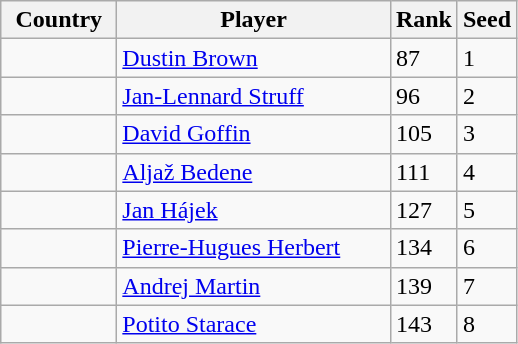<table class="sortable wikitable">
<tr>
<th width="70">Country</th>
<th width="175">Player</th>
<th>Rank</th>
<th>Seed</th>
</tr>
<tr>
<td></td>
<td><a href='#'>Dustin Brown</a></td>
<td>87</td>
<td>1</td>
</tr>
<tr>
<td></td>
<td><a href='#'>Jan-Lennard Struff</a></td>
<td>96</td>
<td>2</td>
</tr>
<tr>
<td></td>
<td><a href='#'>David Goffin</a></td>
<td>105</td>
<td>3</td>
</tr>
<tr>
<td></td>
<td><a href='#'>Aljaž Bedene</a></td>
<td>111</td>
<td>4</td>
</tr>
<tr>
<td></td>
<td><a href='#'>Jan Hájek</a></td>
<td>127</td>
<td>5</td>
</tr>
<tr>
<td></td>
<td><a href='#'>Pierre-Hugues Herbert</a></td>
<td>134</td>
<td>6</td>
</tr>
<tr>
<td></td>
<td><a href='#'>Andrej Martin</a></td>
<td>139</td>
<td>7</td>
</tr>
<tr>
<td></td>
<td><a href='#'>Potito Starace</a></td>
<td>143</td>
<td>8</td>
</tr>
</table>
